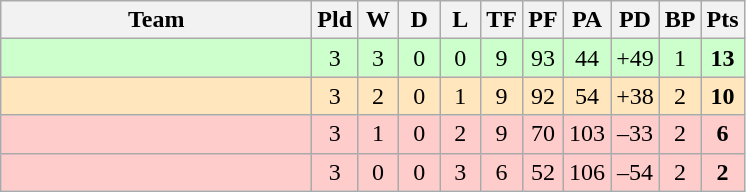<table class="wikitable" style="text-align: center;">
<tr>
<th width="200">Team</th>
<th width="20">Pld</th>
<th width="20">W</th>
<th width="20">D</th>
<th width="20">L</th>
<th width="20">TF</th>
<th width="20">PF</th>
<th width="20">PA</th>
<th width="25">PD</th>
<th width="20">BP</th>
<th width="20">Pts</th>
</tr>
<tr style="background:#ccffcc">
<td align=left></td>
<td>3</td>
<td>3</td>
<td>0</td>
<td>0</td>
<td>9</td>
<td>93</td>
<td>44</td>
<td>+49</td>
<td>1</td>
<td><strong>13</strong></td>
</tr>
<tr style="background:#ffe6bd">
<td align=left></td>
<td>3</td>
<td>2</td>
<td>0</td>
<td>1</td>
<td>9</td>
<td>92</td>
<td>54</td>
<td>+38</td>
<td>2</td>
<td><strong>10</strong></td>
</tr>
<tr style="background:#fcc">
<td align=left></td>
<td>3</td>
<td>1</td>
<td>0</td>
<td>2</td>
<td>9</td>
<td>70</td>
<td>103</td>
<td>–33</td>
<td>2</td>
<td><strong>6</strong></td>
</tr>
<tr style="background:#fcc">
<td align=left></td>
<td>3</td>
<td>0</td>
<td>0</td>
<td>3</td>
<td>6</td>
<td>52</td>
<td>106</td>
<td>–54</td>
<td>2</td>
<td><strong>2</strong></td>
</tr>
</table>
